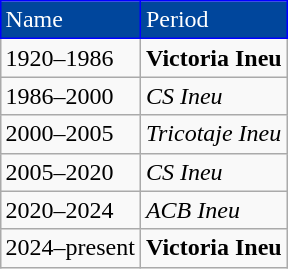<table class="wikitable" style="text-align: left" align="right">
<tr>
<td style="background:#00469c;color:#FFFFFF;border:1px solid #0000FF">Name</td>
<td style="background:#00469c;color:#FFFFFF;border:1px solid #0000FF">Period</td>
</tr>
<tr>
<td>1920–1986</td>
<td align=left><strong>Victoria Ineu</strong></td>
</tr>
<tr>
<td>1986–2000</td>
<td align=left><em>CS Ineu</em></td>
</tr>
<tr>
<td>2000–2005</td>
<td align=left><em>Tricotaje Ineu</em></td>
</tr>
<tr>
<td>2005–2020</td>
<td align=left><em>CS Ineu</em></td>
</tr>
<tr>
<td>2020–2024</td>
<td align=left><em>ACB Ineu</em></td>
</tr>
<tr>
<td>2024–present</td>
<td align=left><strong>Victoria Ineu</strong></td>
</tr>
</table>
